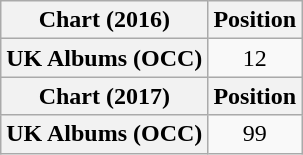<table class="wikitable plainrowheaders" style="text-align:center">
<tr>
<th scope="col">Chart (2016)</th>
<th scope="col">Position</th>
</tr>
<tr>
<th scope="row">UK Albums (OCC)</th>
<td>12</td>
</tr>
<tr>
<th scope="col">Chart (2017)</th>
<th scope="col">Position</th>
</tr>
<tr>
<th scope="row">UK Albums (OCC)</th>
<td>99</td>
</tr>
</table>
